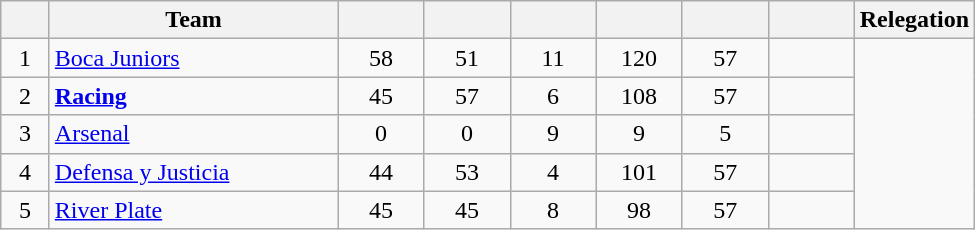<table class="wikitable sortable" style="text-align: center;">
<tr>
<th width=25></th>
<th width=185>Team</th>
<th width=50></th>
<th width=50></th>
<th width=50></th>
<th width=50></th>
<th width=50></th>
<th width=50></th>
<th>Relegation</th>
</tr>
<tr>
<td>1</td>
<td align="left"><a href='#'>Boca Juniors</a></td>
<td>58</td>
<td>51</td>
<td>11</td>
<td>120</td>
<td>57</td>
<td><strong></strong></td>
<td rowspan=21></td>
</tr>
<tr>
<td>2</td>
<td align="left"><strong><a href='#'>Racing</a></strong></td>
<td>45</td>
<td>57</td>
<td>6</td>
<td>108</td>
<td>57</td>
<td><strong></strong></td>
</tr>
<tr>
<td>3</td>
<td align="left"><a href='#'>Arsenal</a></td>
<td>0</td>
<td>0</td>
<td>9</td>
<td>9</td>
<td>5</td>
<td><strong></strong></td>
</tr>
<tr>
<td>4</td>
<td align="left"><a href='#'>Defensa y Justicia</a></td>
<td>44</td>
<td>53</td>
<td>4</td>
<td>101</td>
<td>57</td>
<td><strong></strong></td>
</tr>
<tr>
<td>5</td>
<td align="left"><a href='#'>River Plate</a></td>
<td>45</td>
<td>45</td>
<td>8</td>
<td>98</td>
<td>57</td>
<td><strong></strong></td>
</tr>
</table>
